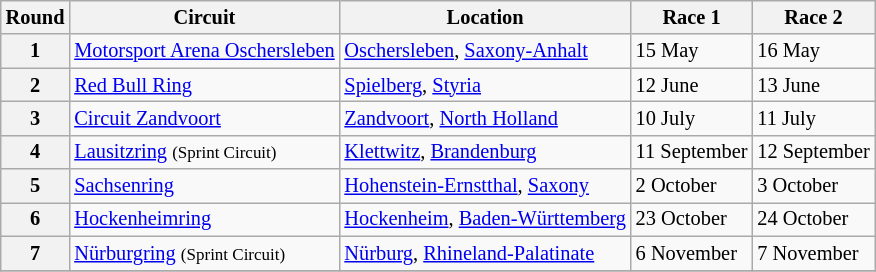<table class=wikitable style="font-size:85%;">
<tr>
<th>Round</th>
<th>Circuit</th>
<th>Location</th>
<th>Race 1</th>
<th>Race 2</th>
</tr>
<tr>
<th>1</th>
<td> <a href='#'>Motorsport Arena Oschersleben</a></td>
<td><a href='#'>Oschersleben</a>, <a href='#'>Saxony-Anhalt</a></td>
<td>15 May</td>
<td>16 May</td>
</tr>
<tr>
<th>2</th>
<td> <a href='#'>Red Bull Ring</a></td>
<td><a href='#'>Spielberg</a>, <a href='#'>Styria</a></td>
<td>12 June</td>
<td>13 June</td>
</tr>
<tr>
<th>3</th>
<td> <a href='#'>Circuit Zandvoort</a></td>
<td><a href='#'>Zandvoort</a>, <a href='#'>North Holland</a></td>
<td>10 July</td>
<td>11 July</td>
</tr>
<tr>
<th>4</th>
<td> <a href='#'>Lausitzring</a> <small>(Sprint Circuit)</small></td>
<td><a href='#'>Klettwitz</a>, <a href='#'>Brandenburg</a></td>
<td>11 September</td>
<td>12 September</td>
</tr>
<tr>
<th>5</th>
<td> <a href='#'>Sachsenring</a></td>
<td><a href='#'>Hohenstein-Ernstthal</a>, <a href='#'>Saxony</a></td>
<td>2 October</td>
<td>3 October</td>
</tr>
<tr>
<th>6</th>
<td> <a href='#'>Hockenheimring</a></td>
<td><a href='#'>Hockenheim</a>, <a href='#'>Baden-Württemberg</a></td>
<td>23 October</td>
<td>24 October</td>
</tr>
<tr>
<th>7</th>
<td> <a href='#'>Nürburgring</a> <small>(Sprint Circuit)</small></td>
<td><a href='#'>Nürburg</a>, <a href='#'>Rhineland-Palatinate</a></td>
<td>6 November</td>
<td>7 November</td>
</tr>
<tr>
</tr>
</table>
